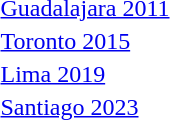<table>
<tr>
<td><a href='#'>Guadalajara 2011</a></td>
<td></td>
<td></td>
<td></td>
</tr>
<tr>
<td><a href='#'>Toronto 2015</a></td>
<td></td>
<td></td>
<td></td>
</tr>
<tr>
<td><a href='#'>Lima 2019</a></td>
<td></td>
<td></td>
<td></td>
</tr>
<tr>
<td><a href='#'>Santiago 2023</a></td>
<td></td>
<td></td>
<td></td>
</tr>
</table>
